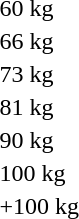<table>
<tr>
<td rowspan=2>60 kg<br></td>
<td rowspan=2></td>
<td rowspan=2></td>
<td></td>
</tr>
<tr>
<td></td>
</tr>
<tr>
<td rowspan=2>66 kg<br></td>
<td rowspan=2></td>
<td rowspan=2></td>
<td></td>
</tr>
<tr>
<td></td>
</tr>
<tr>
<td rowspan=2>73 kg<br></td>
<td rowspan=2></td>
<td rowspan=2></td>
<td></td>
</tr>
<tr>
<td></td>
</tr>
<tr>
<td rowspan=2>81 kg<br></td>
<td rowspan=2></td>
<td rowspan=2></td>
<td></td>
</tr>
<tr>
<td></td>
</tr>
<tr>
<td rowspan=2>90 kg<br></td>
<td rowspan=2></td>
<td rowspan=2></td>
<td></td>
</tr>
<tr>
<td></td>
</tr>
<tr>
<td rowspan=2>100 kg<br></td>
<td rowspan=2></td>
<td rowspan=2></td>
<td></td>
</tr>
<tr>
<td></td>
</tr>
<tr>
<td rowspan=2>+100 kg<br></td>
<td rowspan=2></td>
<td rowspan=2></td>
<td></td>
</tr>
<tr>
<td></td>
</tr>
<tr>
</tr>
</table>
